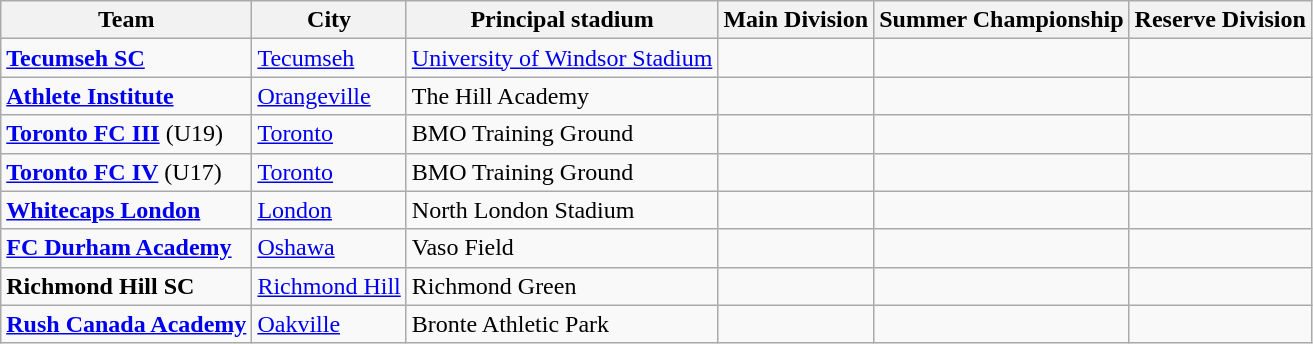<table class="wikitable sortable">
<tr>
<th>Team</th>
<th>City</th>
<th>Principal stadium</th>
<th>Main Division</th>
<th>Summer Championship</th>
<th>Reserve Division</th>
</tr>
<tr>
<td><strong><a href='#'>Tecumseh SC</a></strong></td>
<td><a href='#'>Tecumseh</a></td>
<td><a href='#'>University of Windsor Stadium</a></td>
<td></td>
<td></td>
<td></td>
</tr>
<tr>
<td><strong><a href='#'>Athlete Institute</a></strong></td>
<td><a href='#'>Orangeville</a></td>
<td>The Hill Academy</td>
<td></td>
<td></td>
<td></td>
</tr>
<tr>
<td><strong><a href='#'>Toronto FC III</a></strong> (U19)</td>
<td><a href='#'>Toronto</a></td>
<td>BMO Training Ground</td>
<td></td>
<td></td>
<td></td>
</tr>
<tr>
<td><strong><a href='#'>Toronto FC IV</a></strong> (U17)</td>
<td><a href='#'>Toronto</a></td>
<td>BMO Training Ground</td>
<td></td>
<td></td>
<td></td>
</tr>
<tr>
<td><strong><a href='#'>Whitecaps London</a></strong></td>
<td><a href='#'>London</a></td>
<td>North London Stadium</td>
<td></td>
<td></td>
<td></td>
</tr>
<tr>
<td><strong><a href='#'>FC Durham Academy</a></strong></td>
<td><a href='#'>Oshawa</a></td>
<td>Vaso Field</td>
<td></td>
<td></td>
<td></td>
</tr>
<tr>
<td><strong>Richmond Hill SC</strong></td>
<td><a href='#'>Richmond Hill</a></td>
<td>Richmond Green</td>
<td></td>
<td></td>
<td></td>
</tr>
<tr>
<td><strong><a href='#'>Rush Canada Academy</a></strong></td>
<td><a href='#'>Oakville</a></td>
<td>Bronte Athletic Park</td>
<td></td>
<td></td>
<td></td>
</tr>
</table>
